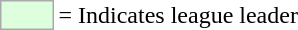<table>
<tr>
<td style="background:#DDFFDD; border:1px solid #aaa; width:2em;"></td>
<td>= Indicates league leader</td>
</tr>
</table>
